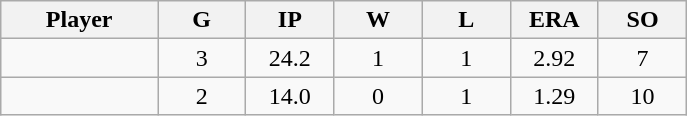<table class="wikitable sortable">
<tr>
<th bgcolor="#DDDDFF" width="16%">Player</th>
<th bgcolor="#DDDDFF" width="9%">G</th>
<th bgcolor="#DDDDFF" width="9%">IP</th>
<th bgcolor="#DDDDFF" width="9%">W</th>
<th bgcolor="#DDDDFF" width="9%">L</th>
<th bgcolor="#DDDDFF" width="9%">ERA</th>
<th bgcolor="#DDDDFF" width="9%">SO</th>
</tr>
<tr align="center">
<td></td>
<td>3</td>
<td>24.2</td>
<td>1</td>
<td>1</td>
<td>2.92</td>
<td>7</td>
</tr>
<tr align="center">
<td></td>
<td>2</td>
<td>14.0</td>
<td>0</td>
<td>1</td>
<td>1.29</td>
<td>10</td>
</tr>
</table>
